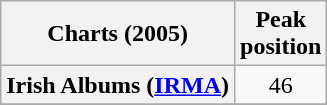<table class="wikitable sortable plainrowheaders" style="text-align:center">
<tr>
<th scope="col">Charts (2005)</th>
<th scope="col">Peak<br>position</th>
</tr>
<tr>
<th scope="row">Irish Albums (<a href='#'>IRMA</a>)</th>
<td>46</td>
</tr>
<tr>
</tr>
</table>
